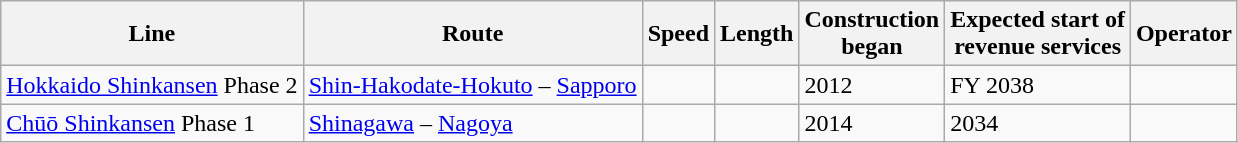<table class="wikitable">
<tr>
<th>Line</th>
<th>Route</th>
<th>Speed</th>
<th>Length</th>
<th>Construction<br>began</th>
<th>Expected start of<br>revenue services</th>
<th>Operator</th>
</tr>
<tr>
<td> <a href='#'>Hokkaido Shinkansen</a> Phase 2</td>
<td><a href='#'>Shin-Hakodate-Hokuto</a> – <a href='#'>Sapporo</a></td>
<td></td>
<td></td>
<td>2012</td>
<td>FY 2038</td>
<td></td>
</tr>
<tr>
<td><a href='#'>Chūō Shinkansen</a> Phase 1</td>
<td><a href='#'>Shinagawa</a> – <a href='#'>Nagoya</a></td>
<td></td>
<td></td>
<td>2014</td>
<td>2034</td>
<td></td>
</tr>
</table>
